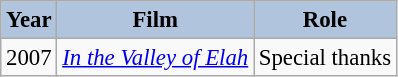<table class="wikitable" style="font-size:95%;">
<tr>
<th style="background:#B0C4DE;">Year</th>
<th style="background:#B0C4DE;">Film</th>
<th style="background:#B0C4DE;">Role</th>
</tr>
<tr>
<td>2007</td>
<td><em><a href='#'>In the Valley of Elah</a></em></td>
<td>Special thanks</td>
</tr>
</table>
